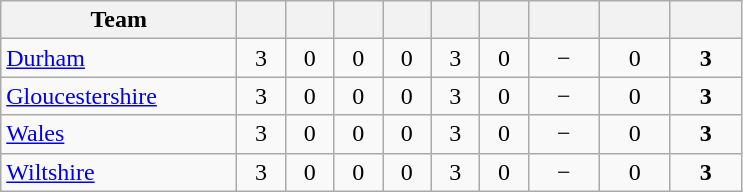<table class="wikitable" style="text-align:center">
<tr>
<th width="150">Team</th>
<th width="25"></th>
<th width="25"></th>
<th width="25"></th>
<th width="25"></th>
<th width="25"></th>
<th width="25"></th>
<th width="40"></th>
<th width="40"></th>
<th width="40"></th>
</tr>
<tr>
<td style="text-align:left"><a href='#'>Durham</a></td>
<td>3</td>
<td>0</td>
<td>0</td>
<td>0</td>
<td>3</td>
<td>0</td>
<td>−</td>
<td>0</td>
<td><strong>3</strong></td>
</tr>
<tr>
<td style="text-align:left"><a href='#'>Gloucestershire</a></td>
<td>3</td>
<td>0</td>
<td>0</td>
<td>0</td>
<td>3</td>
<td>0</td>
<td>−</td>
<td>0</td>
<td><strong>3</strong></td>
</tr>
<tr>
<td style="text-align:left"><a href='#'>Wales</a></td>
<td>3</td>
<td>0</td>
<td>0</td>
<td>0</td>
<td>3</td>
<td>0</td>
<td>−</td>
<td>0</td>
<td><strong>3</strong></td>
</tr>
<tr>
<td style="text-align:left"><a href='#'>Wiltshire</a></td>
<td>3</td>
<td>0</td>
<td>0</td>
<td>0</td>
<td>3</td>
<td>0</td>
<td>−</td>
<td>0</td>
<td><strong>3</strong></td>
</tr>
</table>
